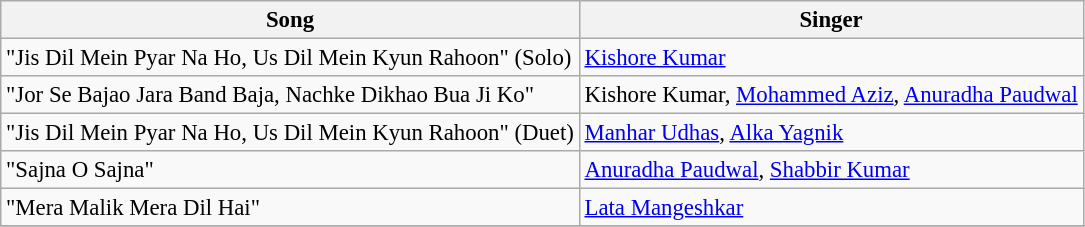<table class="wikitable" style="font-size:95%;">
<tr>
<th>Song</th>
<th>Singer</th>
</tr>
<tr>
<td>"Jis Dil Mein Pyar Na Ho, Us Dil Mein Kyun Rahoon" (Solo)</td>
<td><a href='#'>Kishore Kumar</a></td>
</tr>
<tr>
<td>"Jor Se Bajao Jara Band Baja, Nachke Dikhao Bua Ji Ko"</td>
<td>Kishore Kumar, <a href='#'>Mohammed Aziz</a>, <a href='#'>Anuradha Paudwal</a></td>
</tr>
<tr>
<td>"Jis Dil Mein Pyar Na Ho, Us Dil Mein Kyun Rahoon" (Duet)</td>
<td><a href='#'>Manhar Udhas</a>, <a href='#'>Alka Yagnik</a></td>
</tr>
<tr>
<td>"Sajna O Sajna"</td>
<td><a href='#'>Anuradha Paudwal</a>, <a href='#'>Shabbir Kumar</a></td>
</tr>
<tr>
<td>"Mera Malik Mera Dil Hai"</td>
<td><a href='#'>Lata Mangeshkar</a></td>
</tr>
<tr>
</tr>
</table>
